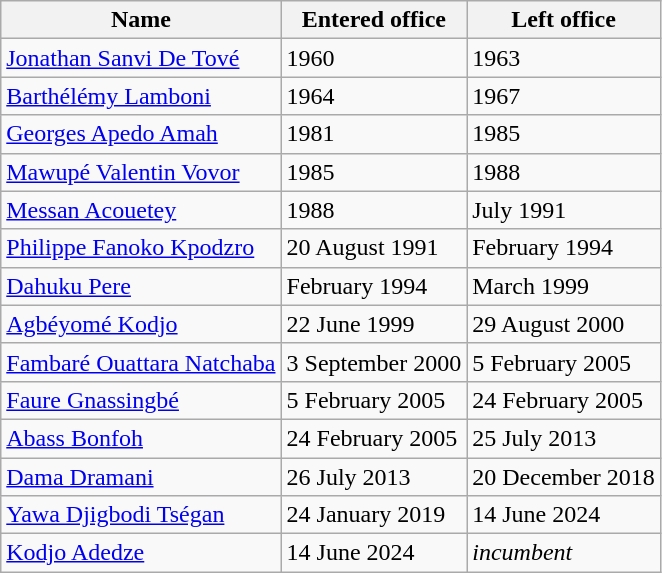<table class="wikitable">
<tr>
<th>Name</th>
<th>Entered office</th>
<th>Left office</th>
</tr>
<tr>
<td><a href='#'>Jonathan Sanvi De Tové</a></td>
<td>1960</td>
<td>1963</td>
</tr>
<tr>
<td><a href='#'>Barthélémy Lamboni</a></td>
<td>1964</td>
<td>1967</td>
</tr>
<tr>
<td><a href='#'>Georges Apedo Amah</a></td>
<td>1981</td>
<td>1985</td>
</tr>
<tr>
<td><a href='#'>Mawupé Valentin Vovor</a></td>
<td>1985</td>
<td>1988</td>
</tr>
<tr>
<td><a href='#'>Messan Acouetey</a></td>
<td>1988</td>
<td>July 1991</td>
</tr>
<tr>
<td><a href='#'>Philippe Fanoko Kpodzro</a></td>
<td>20 August 1991</td>
<td>February 1994</td>
</tr>
<tr>
<td><a href='#'>Dahuku Pere</a></td>
<td>February 1994</td>
<td>March 1999</td>
</tr>
<tr>
<td><a href='#'>Agbéyomé Kodjo</a></td>
<td>22 June 1999</td>
<td>29 August 2000</td>
</tr>
<tr>
<td><a href='#'>Fambaré Ouattara Natchaba</a></td>
<td>3 September 2000</td>
<td>5 February 2005</td>
</tr>
<tr>
<td><a href='#'>Faure Gnassingbé</a></td>
<td>5 February 2005</td>
<td>24 February 2005</td>
</tr>
<tr>
<td><a href='#'>Abass Bonfoh</a></td>
<td>24 February 2005</td>
<td>25 July 2013</td>
</tr>
<tr>
<td><a href='#'>Dama Dramani</a></td>
<td>26 July 2013</td>
<td>20 December 2018</td>
</tr>
<tr>
<td><a href='#'>Yawa Djigbodi Tségan</a></td>
<td>24 January 2019</td>
<td>14 June 2024</td>
</tr>
<tr>
<td><a href='#'>Kodjo Adedze</a></td>
<td>14 June 2024</td>
<td><em>incumbent</em></td>
</tr>
</table>
